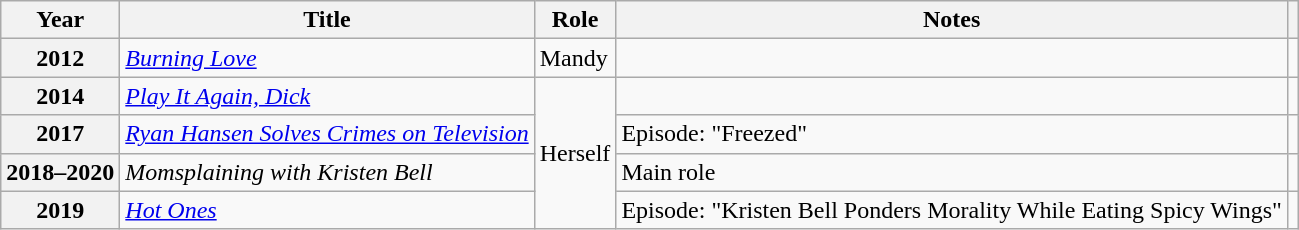<table class="wikitable sortable">
<tr>
<th scope="col">Year</th>
<th scope="col">Title</th>
<th scope="col">Role</th>
<th scope="col" class="unsortable">Notes</th>
<th scope="col" class="unsortable"></th>
</tr>
<tr>
<th scope=row>2012</th>
<td><em><a href='#'>Burning Love</a></em></td>
<td>Mandy</td>
<td></td>
<td style="text-align:center;"></td>
</tr>
<tr>
<th scope=row>2014</th>
<td><em><a href='#'>Play It Again, Dick</a></em></td>
<td rowspan="4">Herself</td>
<td></td>
<td style="text-align:center;"></td>
</tr>
<tr>
<th scope=row>2017</th>
<td><em><a href='#'>Ryan Hansen Solves Crimes on Television</a></em></td>
<td>Episode: "Freezed"</td>
<td style="text-align:center;"></td>
</tr>
<tr>
<th scope=row>2018–2020</th>
<td><em>Momsplaining with Kristen Bell</em></td>
<td>Main role</td>
<td style="text-align:center;"></td>
</tr>
<tr>
<th scope=row>2019</th>
<td><em><a href='#'>Hot Ones</a></em></td>
<td>Episode: "Kristen Bell Ponders Morality While Eating Spicy Wings"</td>
<td style="text-align:center;"></td>
</tr>
</table>
